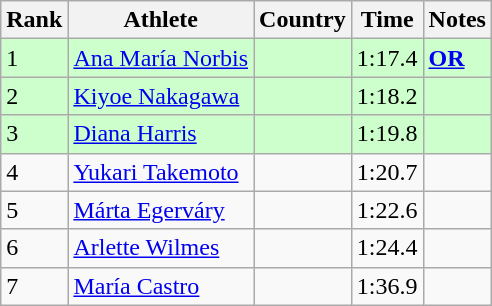<table class="wikitable sortable">
<tr>
<th>Rank</th>
<th>Athlete</th>
<th>Country</th>
<th>Time</th>
<th>Notes</th>
</tr>
<tr bgcolor=#CCFFCC>
<td>1</td>
<td><a href='#'>Ana María Norbis</a></td>
<td align=left></td>
<td>1:17.4</td>
<td><strong> <a href='#'>OR</a> </strong></td>
</tr>
<tr bgcolor=#CCFFCC>
<td>2</td>
<td><a href='#'>Kiyoe Nakagawa</a></td>
<td align=left></td>
<td>1:18.2</td>
<td><strong> </strong></td>
</tr>
<tr bgcolor=#CCFFCC>
<td>3</td>
<td><a href='#'>Diana Harris</a></td>
<td align=left></td>
<td>1:19.8</td>
<td><strong> </strong></td>
</tr>
<tr>
<td>4</td>
<td><a href='#'>Yukari Takemoto</a></td>
<td align=left></td>
<td>1:20.7</td>
<td><strong> </strong></td>
</tr>
<tr>
<td>5</td>
<td><a href='#'>Márta Egerváry</a></td>
<td align=left></td>
<td>1:22.6</td>
<td><strong> </strong></td>
</tr>
<tr>
<td>6</td>
<td><a href='#'>Arlette Wilmes</a></td>
<td align=left></td>
<td>1:24.4</td>
<td><strong> </strong></td>
</tr>
<tr>
<td>7</td>
<td><a href='#'>María Castro</a></td>
<td align=left></td>
<td>1:36.9</td>
<td><strong> </strong></td>
</tr>
</table>
